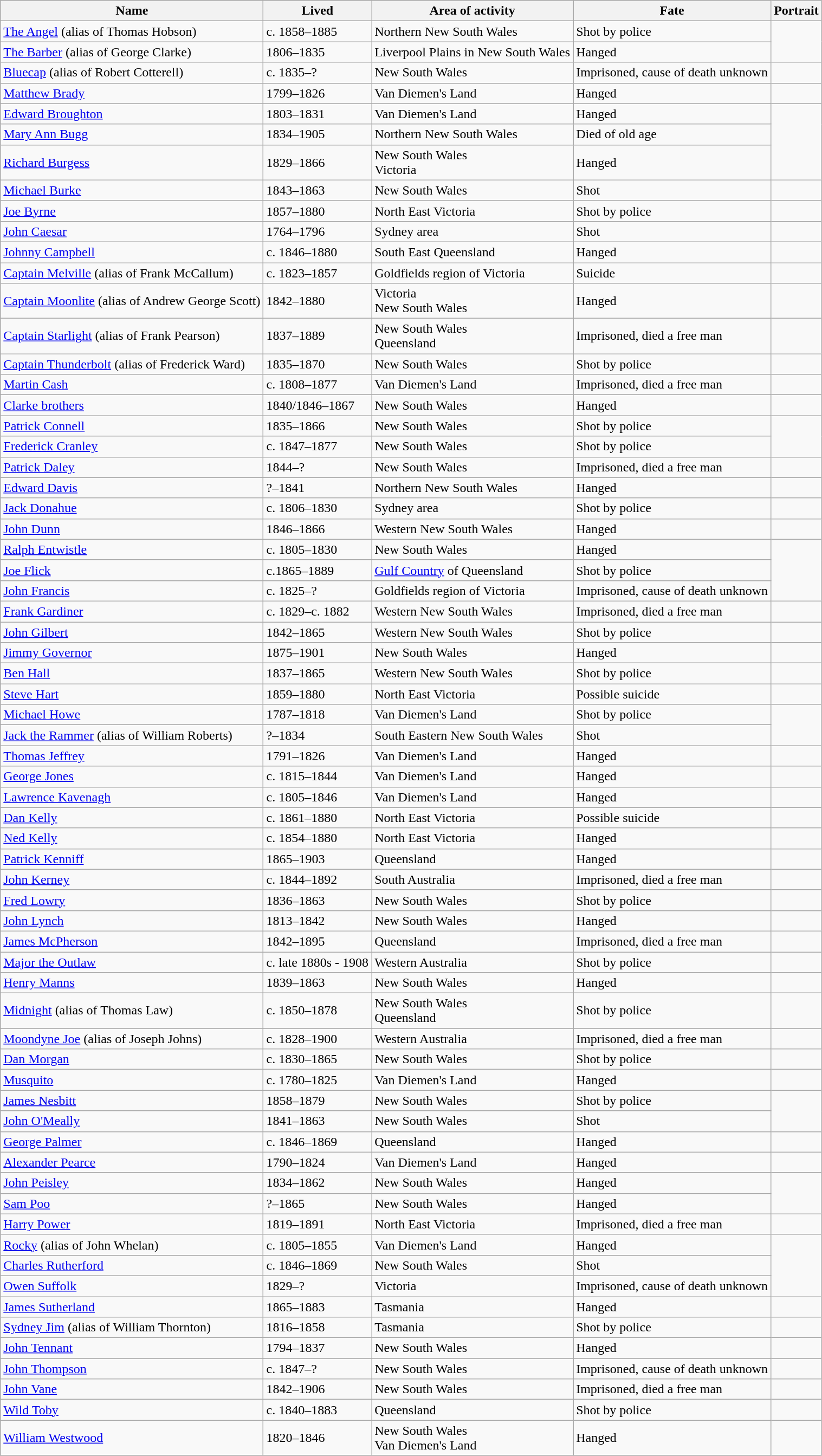<table class="wikitable">
<tr>
<th>Name</th>
<th>Lived</th>
<th>Area of activity</th>
<th>Fate</th>
<th>Portrait</th>
</tr>
<tr>
<td><a href='#'>The Angel</a> (alias of Thomas Hobson)</td>
<td>c. 1858–1885</td>
<td>Northern New South Wales</td>
<td>Shot by police</td>
</tr>
<tr>
<td><a href='#'>The Barber</a> (alias of George Clarke)</td>
<td>1806–1835</td>
<td>Liverpool Plains in New South Wales</td>
<td>Hanged</td>
</tr>
<tr>
<td><a href='#'>Bluecap</a> (alias of Robert Cotterell)</td>
<td>c. 1835–?</td>
<td>New South Wales</td>
<td>Imprisoned, cause of death unknown</td>
<td></td>
</tr>
<tr>
<td><a href='#'>Matthew Brady</a></td>
<td>1799–1826</td>
<td>Van Diemen's Land</td>
<td>Hanged</td>
<td></td>
</tr>
<tr>
<td><a href='#'>Edward Broughton</a></td>
<td>1803–1831</td>
<td>Van Diemen's Land</td>
<td>Hanged</td>
</tr>
<tr>
<td><a href='#'>Mary Ann Bugg</a></td>
<td>1834–1905</td>
<td>Northern New South Wales</td>
<td>Died of old age</td>
</tr>
<tr>
<td><a href='#'>Richard Burgess</a></td>
<td>1829–1866</td>
<td>New South Wales<br>Victoria</td>
<td>Hanged</td>
</tr>
<tr>
<td><a href='#'>Michael Burke</a></td>
<td>1843–1863</td>
<td>New South Wales</td>
<td>Shot</td>
<td></td>
</tr>
<tr>
<td><a href='#'>Joe Byrne</a></td>
<td>1857–1880</td>
<td>North East Victoria</td>
<td>Shot by police</td>
<td></td>
</tr>
<tr>
<td><a href='#'>John Caesar</a></td>
<td>1764–1796</td>
<td>Sydney area</td>
<td>Shot</td>
</tr>
<tr>
<td><a href='#'>Johnny Campbell</a></td>
<td>c. 1846–1880</td>
<td>South East Queensland</td>
<td>Hanged</td>
<td></td>
</tr>
<tr>
<td><a href='#'>Captain Melville</a> (alias of Frank McCallum)</td>
<td>c. 1823–1857</td>
<td>Goldfields region of Victoria</td>
<td>Suicide</td>
</tr>
<tr>
<td><a href='#'>Captain Moonlite</a> (alias of Andrew George Scott)</td>
<td>1842–1880</td>
<td>Victoria<br>New South Wales</td>
<td>Hanged</td>
<td></td>
</tr>
<tr>
<td><a href='#'>Captain Starlight</a> (alias of Frank Pearson)</td>
<td>1837–1889</td>
<td>New South Wales<br>Queensland</td>
<td>Imprisoned, died a free man</td>
</tr>
<tr>
<td><a href='#'>Captain Thunderbolt</a> (alias of Frederick Ward)</td>
<td>1835–1870</td>
<td>New South Wales</td>
<td>Shot by police</td>
<td></td>
</tr>
<tr>
<td><a href='#'>Martin Cash</a></td>
<td>c. 1808–1877</td>
<td>Van Diemen's Land</td>
<td>Imprisoned, died a free man</td>
<td></td>
</tr>
<tr>
<td><a href='#'>Clarke brothers</a></td>
<td>1840/1846–1867</td>
<td>New South Wales</td>
<td>Hanged</td>
<td></td>
</tr>
<tr>
<td><a href='#'>Patrick Connell</a></td>
<td>1835–1866</td>
<td>New South Wales</td>
<td>Shot by police</td>
</tr>
<tr>
<td><a href='#'>Frederick Cranley</a></td>
<td>c. 1847–1877</td>
<td>New South Wales</td>
<td>Shot by police</td>
</tr>
<tr>
<td><a href='#'>Patrick Daley</a></td>
<td>1844–?</td>
<td>New South Wales</td>
<td>Imprisoned, died a free man</td>
<td></td>
</tr>
<tr>
<td><a href='#'>Edward Davis</a></td>
<td>?–1841</td>
<td>Northern New South Wales</td>
<td>Hanged</td>
</tr>
<tr>
<td><a href='#'>Jack Donahue</a></td>
<td>c. 1806–1830</td>
<td>Sydney area</td>
<td>Shot by police</td>
<td></td>
</tr>
<tr>
<td><a href='#'>John Dunn</a></td>
<td>1846–1866</td>
<td>Western New South Wales</td>
<td>Hanged</td>
<td></td>
</tr>
<tr>
<td><a href='#'>Ralph Entwistle</a></td>
<td>c. 1805–1830</td>
<td>New South Wales</td>
<td>Hanged</td>
</tr>
<tr>
<td><a href='#'>Joe Flick</a></td>
<td>c.1865–1889</td>
<td><a href='#'>Gulf Country</a> of Queensland</td>
<td>Shot by police</td>
</tr>
<tr>
<td><a href='#'>John Francis</a></td>
<td>c. 1825–?</td>
<td>Goldfields region of Victoria</td>
<td>Imprisoned, cause of death unknown</td>
</tr>
<tr>
<td><a href='#'>Frank Gardiner</a></td>
<td>c. 1829–c. 1882</td>
<td>Western New South Wales</td>
<td>Imprisoned, died a free man</td>
<td></td>
</tr>
<tr>
<td><a href='#'>John Gilbert</a></td>
<td>1842–1865</td>
<td>Western New South Wales</td>
<td>Shot by police</td>
<td></td>
</tr>
<tr>
<td><a href='#'>Jimmy Governor</a></td>
<td>1875–1901</td>
<td>New South Wales</td>
<td>Hanged</td>
<td></td>
</tr>
<tr>
<td><a href='#'>Ben Hall</a></td>
<td>1837–1865</td>
<td>Western New South Wales</td>
<td>Shot by police</td>
<td></td>
</tr>
<tr>
<td><a href='#'>Steve Hart</a></td>
<td>1859–1880</td>
<td>North East Victoria</td>
<td>Possible suicide</td>
<td></td>
</tr>
<tr>
<td><a href='#'>Michael Howe</a></td>
<td>1787–1818</td>
<td>Van Diemen's Land</td>
<td>Shot by police</td>
</tr>
<tr>
<td><a href='#'>Jack the Rammer</a> (alias of William Roberts)</td>
<td>?–1834</td>
<td>South Eastern New South Wales</td>
<td>Shot</td>
</tr>
<tr>
<td><a href='#'>Thomas Jeffrey</a></td>
<td>1791–1826</td>
<td>Van Diemen's Land</td>
<td>Hanged</td>
<td></td>
</tr>
<tr>
<td><a href='#'>George Jones</a></td>
<td>c. 1815–1844</td>
<td>Van Diemen's Land</td>
<td>Hanged</td>
</tr>
<tr>
<td><a href='#'>Lawrence Kavenagh</a></td>
<td>c. 1805–1846</td>
<td>Van Diemen's Land</td>
<td>Hanged</td>
<td></td>
</tr>
<tr>
<td><a href='#'>Dan Kelly</a></td>
<td>c. 1861–1880</td>
<td>North East Victoria</td>
<td>Possible suicide</td>
<td></td>
</tr>
<tr>
<td><a href='#'>Ned Kelly</a></td>
<td>c. 1854–1880</td>
<td>North East Victoria</td>
<td>Hanged</td>
<td></td>
</tr>
<tr>
<td><a href='#'>Patrick Kenniff</a></td>
<td>1865–1903</td>
<td>Queensland</td>
<td>Hanged</td>
<td></td>
</tr>
<tr>
<td><a href='#'>John Kerney</a></td>
<td>c. 1844–1892</td>
<td>South Australia</td>
<td>Imprisoned, died a free man</td>
</tr>
<tr>
<td><a href='#'>Fred Lowry</a></td>
<td>1836–1863</td>
<td>New South Wales</td>
<td>Shot by police</td>
<td></td>
</tr>
<tr>
<td><a href='#'>John Lynch</a></td>
<td>1813–1842</td>
<td>New South Wales</td>
<td>Hanged</td>
</tr>
<tr>
<td><a href='#'>James McPherson</a></td>
<td>1842–1895</td>
<td>Queensland</td>
<td>Imprisoned, died a free man</td>
<td></td>
</tr>
<tr>
<td><a href='#'>Major the Outlaw</a></td>
<td>c. late 1880s - 1908</td>
<td>Western Australia</td>
<td>Shot by police</td>
<td></td>
</tr>
<tr>
<td><a href='#'>Henry Manns</a></td>
<td>1839–1863</td>
<td>New South Wales</td>
<td>Hanged</td>
<td></td>
</tr>
<tr>
<td><a href='#'>Midnight</a> (alias of Thomas Law)</td>
<td>c. 1850–1878</td>
<td>New South Wales<br>Queensland</td>
<td>Shot by police</td>
</tr>
<tr>
<td><a href='#'>Moondyne Joe</a> (alias of Joseph Johns)</td>
<td>c. 1828–1900</td>
<td>Western Australia</td>
<td>Imprisoned, died a free man</td>
<td></td>
</tr>
<tr>
<td><a href='#'>Dan Morgan</a></td>
<td>c. 1830–1865</td>
<td>New South Wales</td>
<td>Shot by police</td>
<td></td>
</tr>
<tr>
<td><a href='#'>Musquito</a></td>
<td>c. 1780–1825</td>
<td>Van Diemen's Land</td>
<td>Hanged</td>
<td></td>
</tr>
<tr>
<td><a href='#'>James Nesbitt</a></td>
<td>1858–1879</td>
<td>New South Wales</td>
<td>Shot by police</td>
</tr>
<tr>
<td><a href='#'>John O'Meally</a></td>
<td>1841–1863</td>
<td>New South Wales</td>
<td>Shot</td>
</tr>
<tr>
<td><a href='#'>George Palmer</a></td>
<td>c. 1846–1869</td>
<td>Queensland</td>
<td>Hanged</td>
<td></td>
</tr>
<tr>
<td><a href='#'>Alexander Pearce</a></td>
<td>1790–1824</td>
<td>Van Diemen's Land</td>
<td>Hanged</td>
<td></td>
</tr>
<tr>
<td><a href='#'>John Peisley</a></td>
<td>1834–1862</td>
<td>New South Wales</td>
<td>Hanged</td>
</tr>
<tr>
<td><a href='#'>Sam Poo</a></td>
<td>?–1865</td>
<td>New South Wales</td>
<td>Hanged</td>
</tr>
<tr>
<td><a href='#'>Harry Power</a></td>
<td>1819–1891</td>
<td>North East Victoria</td>
<td>Imprisoned, died a free man</td>
<td></td>
</tr>
<tr>
<td><a href='#'>Rocky</a> (alias of John Whelan)</td>
<td>c. 1805–1855</td>
<td>Van Diemen's Land</td>
<td>Hanged</td>
</tr>
<tr>
<td><a href='#'>Charles Rutherford</a></td>
<td>c. 1846–1869</td>
<td>New South Wales</td>
<td>Shot</td>
</tr>
<tr>
<td><a href='#'>Owen Suffolk</a></td>
<td>1829–?</td>
<td>Victoria</td>
<td>Imprisoned, cause of death unknown</td>
</tr>
<tr>
<td><a href='#'>James Sutherland</a></td>
<td>1865–1883</td>
<td>Tasmania</td>
<td>Hanged</td>
<td></td>
</tr>
<tr>
<td><a href='#'>Sydney Jim</a> (alias of William Thornton)</td>
<td>1816–1858</td>
<td>Tasmania</td>
<td>Shot by police</td>
<td></td>
</tr>
<tr>
<td><a href='#'>John Tennant</a></td>
<td>1794–1837</td>
<td>New South Wales</td>
<td>Hanged</td>
</tr>
<tr>
<td><a href='#'>John Thompson</a></td>
<td>c. 1847–?</td>
<td>New South Wales</td>
<td>Imprisoned, cause of death unknown</td>
<td></td>
</tr>
<tr>
<td><a href='#'>John Vane</a></td>
<td>1842–1906</td>
<td>New South Wales</td>
<td>Imprisoned, died a free man</td>
<td></td>
</tr>
<tr>
<td><a href='#'>Wild Toby</a></td>
<td>c. 1840–1883</td>
<td>Queensland</td>
<td>Shot by police</td>
</tr>
<tr>
<td><a href='#'>William Westwood</a></td>
<td>1820–1846</td>
<td>New South Wales<br>Van Diemen's Land</td>
<td>Hanged</td>
<td></td>
</tr>
</table>
